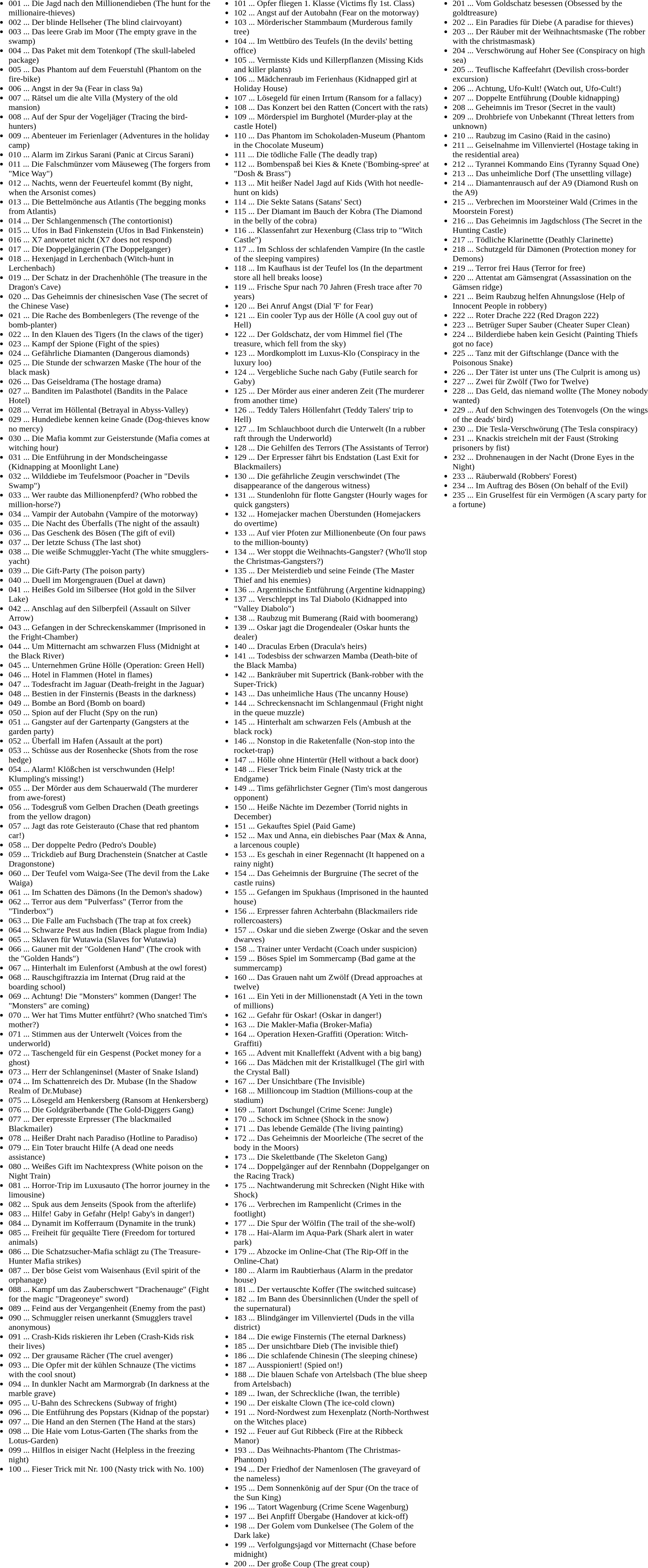<table width="100%">
<tr valign="top">
<td witdh="50%"><br><ul><li>001 ... Die Jagd nach den Millionendieben (The hunt for the millionaire-thieves)</li><li>002 ... Der blinde Hellseher (The blind clairvoyant)</li><li>003 ... Das leere Grab im Moor (The empty grave in the swamp)</li><li>004 ... Das Paket mit dem Totenkopf (The skull-labeled package)</li><li>005 ... Das Phantom auf dem Feuerstuhl (Phantom on the fire-bike)</li><li>006 ... Angst in der 9a (Fear in class 9a)</li><li>007 ... Rätsel um die alte Villa (Mystery of the old mansion)</li><li>008 ... Auf der Spur der Vogeljäger (Tracing the bird-hunters)</li><li>009 ... Abenteuer im Ferienlager (Adventures in the holiday camp)</li><li>010 ... Alarm im Zirkus Sarani (Panic at Circus Sarani)</li><li>011 ... Die Falschmünzer vom Mäuseweg (The forgers from "Mice Way")</li><li>012 ... Nachts, wenn der Feuerteufel kommt (By night, when the Arsonist comes)</li><li>013 ... Die Bettelmönche aus Atlantis (The begging monks from Atlantis)</li><li>014 ... Der Schlangenmensch (The contortionist)</li><li>015 ... Ufos in Bad Finkenstein (Ufos in Bad Finkenstein)</li><li>016 ... X7 antwortet nicht (X7 does not respond)</li><li>017 ... Die Doppelgängerin (The Doppelganger)</li><li>018 ... Hexenjagd in Lerchenbach (Witch-hunt in Lerchenbach)</li><li>019 ... Der Schatz in der Drachenhöhle (The treasure in the Dragon's Cave)</li><li>020 ... Das Geheimnis der chinesischen Vase (The secret of the Chinese Vase)</li><li>021 ... Die Rache des Bombenlegers (The revenge of the bomb-planter)</li><li>022 ... In den Klauen des Tigers (In the claws of the tiger)</li><li>023 ... Kampf der Spione (Fight of the spies)</li><li>024 ... Gefährliche Diamanten (Dangerous diamonds)</li><li>025 ... Die Stunde der schwarzen Maske (The hour of the black mask)</li><li>026 ... Das Geiseldrama (The hostage drama)</li><li>027 ... Banditen im Palasthotel (Bandits in the Palace Hotel)</li><li>028 ... Verrat im Höllental (Betrayal in Abyss-Valley)</li><li>029 ... Hundediebe kennen keine Gnade (Dog-thieves know no mercy)</li><li>030 ... Die Mafia kommt zur Geisterstunde (Mafia comes at witching hour)</li><li>031 ... Die Entführung in der Mondscheingasse (Kidnapping at Moonlight Lane)</li><li>032 ... Wilddiebe im Teufelsmoor (Poacher in "Devils Swamp")</li><li>033 ... Wer raubte das Millionenpferd? (Who robbed the million-horse?)</li><li>034 ... Vampir der Autobahn (Vampire of the motorway)</li><li>035 ... Die Nacht des Überfalls (The night of the assault)</li><li>036 ... Das Geschenk des Bösen (The gift of evil)</li><li>037 ... Der letzte Schuss (The last shot)</li><li>038 ... Die weiße Schmuggler-Yacht (The white smugglers-yacht)</li><li>039 ... Die Gift-Party (The poison party)</li><li>040 ... Duell im Morgengrauen (Duel at dawn)</li><li>041 ... Heißes Gold im Silbersee (Hot gold in the Silver Lake)</li><li>042 ... Anschlag auf den Silberpfeil (Assault on Silver Arrow)</li><li>043 ... Gefangen in der Schreckenskammer (Imprisoned in the Fright-Chamber)</li><li>044 ... Um Mitternacht am schwarzen Fluss (Midnight at the Black River)</li><li>045 ... Unternehmen Grüne Hölle (Operation: Green Hell)</li><li>046 ... Hotel in Flammen (Hotel in flames)</li><li>047 ... Todesfracht im Jaguar (Death-freight in the Jaguar)</li><li>048 ... Bestien in der Finsternis (Beasts in the darkness)</li><li>049 ... Bombe an Bord (Bomb on board)</li><li>050 ... Spion auf der Flucht (Spy on the run)</li><li>051 ... Gangster auf der Gartenparty (Gangsters at the garden party)</li><li>052 ... Überfall im Hafen (Assault at the port)</li><li>053 ... Schüsse aus der Rosenhecke (Shots from the rose hedge)</li><li>054 ... Alarm! Klößchen ist verschwunden (Help! Klumpling's missing!)</li><li>055 ... Der Mörder aus dem Schauerwald (The murderer from awe-forest)</li><li>056 ... Todesgruß vom Gelben Drachen (Death greetings from the yellow dragon)</li><li>057 ... Jagt das rote Geisterauto (Chase that red phantom car!)</li><li>058 ... Der doppelte Pedro (Pedro's Double)</li><li>059 ... Trickdieb auf Burg Drachenstein (Snatcher at Castle Dragonstone)</li><li>060 ... Der Teufel vom Waiga-See (The devil from the Lake Waiga)</li><li>061 ... Im Schatten des Dämons (In the Demon's shadow)</li><li>062 ... Terror aus dem "Pulverfass" (Terror from the "Tinderbox")</li><li>063 ... Die Falle am Fuchsbach (The trap at fox creek)</li><li>064 ... Schwarze Pest aus Indien (Black plague from India)</li><li>065 ... Sklaven für Wutawia (Slaves for Wutawia)</li><li>066 ... Gauner mit der "Goldenen Hand" (The crook with the "Golden Hands")</li><li>067 ... Hinterhalt im Eulenforst (Ambush at the owl forest)</li><li>068 ... Rauschgiftrazzia im Internat (Drug raid at the boarding school)</li><li>069 ... Achtung! Die "Monsters" kommen (Danger! The "Monsters" are coming)</li><li>070 ... Wer hat Tims Mutter entführt? (Who snatched Tim's mother?)</li><li>071 ... Stimmen aus der Unterwelt (Voices from the underworld)</li><li>072 ... Taschengeld für ein Gespenst (Pocket money for a ghost)</li><li>073 ... Herr der Schlangeninsel (Master of Snake Island)</li><li>074 ... Im Schattenreich des Dr. Mubase (In the Shadow Realm of Dr.Mubase)</li><li>075 ... Lösegeld am Henkersberg (Ransom at Henkersberg)</li><li>076 ... Die Goldgräberbande (The Gold-Diggers Gang)</li><li>077 ... Der erpresste Erpresser (The blackmailed Blackmailer)</li><li>078 ... Heißer Draht nach Paradiso (Hotline to Paradiso)</li><li>079 ... Ein Toter braucht Hilfe (A dead one needs assistance)</li><li>080 ... Weißes Gift im Nachtexpress (White poison on the Night Train)</li><li>081 ... Horror-Trip im Luxusauto (The horror journey in the limousine)</li><li>082 ... Spuk aus dem Jenseits (Spook from the afterlife)</li><li>083 ... Hilfe! Gaby in Gefahr (Help! Gaby's in danger!)</li><li>084 ... Dynamit im Kofferraum (Dynamite in the trunk)</li><li>085 ... Freiheit für gequälte Tiere (Freedom for tortured animals)</li><li>086 ... Die Schatzsucher-Mafia schlägt zu (The Treasure-Hunter Mafia strikes)</li><li>087 ... Der böse Geist vom Waisenhaus (Evil spirit of the orphanage)</li><li>088 ... Kampf um das Zauberschwert "Drachenauge" (Fight for the magic "Drageoneye" sword)</li><li>089 ... Feind aus der Vergangenheit (Enemy from the past)</li><li>090 ... Schmuggler reisen unerkannt (Smugglers travel anonymous)</li><li>091 ... Crash-Kids riskieren ihr Leben (Crash-Kids risk their lives)</li><li>092 ... Der grausame Rächer (The cruel avenger)</li><li>093 ... Die Opfer mit der kühlen Schnauze (The victims with the cool snout)</li><li>094 ... In dunkler Nacht am Marmorgrab (In darkness at the marble grave)</li><li>095 ... U-Bahn des Schreckens (Subway of fright)</li><li>096 ... Die Entführung des Popstars (Kidnap of the popstar)</li><li>097 ... Die Hand an den Sternen (The Hand at the stars)</li><li>098 ... Die Haie vom Lotus-Garten (The sharks from the Lotus-Garden)</li><li>099 ... Hilflos in eisiger Nacht (Helpless in the freezing night)</li><li>100 ... Fieser Trick mit Nr. 100 (Nasty trick with No. 100)</li></ul></td>
<td width="33%"><br><ul><li>101 ... Opfer fliegen 1. Klasse (Victims fly 1st. Class)</li><li>102 ... Angst auf der Autobahn (Fear on the motorway)</li><li>103 ... Mörderischer Stammbaum (Murderous family tree)</li><li>104 ... Im Wettbüro des Teufels (In the devils' betting office)</li><li>105 ... Vermisste Kids und Killerpflanzen (Missing Kids and killer plants)</li><li>106 ... Mädchenraub im Ferienhaus (Kidnapped girl at Holiday House)</li><li>107 ... Lösegeld für einen Irrtum (Ransom for a fallacy)</li><li>108 ... Das Konzert bei den Ratten (Concert with the rats)</li><li>109 ... Mörderspiel im Burghotel (Murder-play at the castle Hotel)</li><li>110 ... Das Phantom im Schokoladen-Museum (Phantom in the Chocolate Museum)</li><li>111 ... Die tödliche Falle (The deadly trap)</li><li>112 ... Bombenspaß bei Kies & Knete ('Bombing-spree' at "Dosh & Brass")</li><li>113 ... Mit heißer Nadel Jagd auf Kids (With hot needle-hunt on kids)</li><li>114 ... Die Sekte Satans (Satans' Sect)</li><li>115 ... Der Diamant im Bauch der Kobra (The Diamond in the belly of the cobra)</li><li>116 ... Klassenfahrt zur Hexenburg (Class trip to "Witch Castle")</li><li>117 ... Im Schloss der schlafenden Vampire (In the castle of the sleeping vampires)</li><li>118 ... Im Kaufhaus ist der Teufel los (In the department store all hell breaks loose)</li><li>119 ... Frische Spur nach 70 Jahren (Fresh trace after 70 years)</li><li>120 ... Bei Anruf Angst (Dial 'F' for Fear)</li><li>121 ... Ein cooler Typ aus der Hölle (A cool guy out of Hell)</li><li>122 ... Der Goldschatz, der vom Himmel fiel (The treasure, which fell from the sky)</li><li>123 ... Mordkomplott im Luxus-Klo (Conspiracy in the luxury loo)</li><li>124 ... Vergebliche Suche nach Gaby (Futile search for Gaby)</li><li>125 ... Der Mörder aus einer anderen Zeit (The murderer from another time)</li><li>126 ... Teddy Talers Höllenfahrt (Teddy Talers' trip to Hell)</li><li>127 ... Im Schlauchboot durch die Unterwelt (In a rubber raft through the Underworld)</li><li>128 ... Die Gehilfen des Terrors (The Assistants of Terror)</li><li>129 ... Der Erpresser fährt bis Endstation (Last Exit for Blackmailers)</li><li>130 ... Die gefährliche Zeugin verschwindet (The disappearance of the dangerous witness)</li><li>131 ... Stundenlohn für flotte Gangster (Hourly wages for quick gangsters)</li><li>132 ... Homejacker machen Überstunden (Homejackers do overtime)</li><li>133 ... Auf vier Pfoten zur Millionenbeute (On four paws to the million-bounty)</li><li>134 ... Wer stoppt die Weihnachts-Gangster? (Who'll stop the Christmas-Gangsters?)</li><li>135 ... Der Meisterdieb und seine Feinde (The Master Thief and his enemies)</li><li>136 ... Argentinische Entführung (Argentine kidnapping)</li><li>137 ... Verschleppt ins Tal Diabolo (Kidnapped into "Valley Diabolo")</li><li>138 ... Raubzug mit Bumerang (Raid with boomerang)</li><li>139 ... Oskar jagt die Drogendealer (Oskar hunts the dealer)</li><li>140 ... Draculas Erben (Dracula's heirs)</li><li>141 ... Todesbiss der schwarzen Mamba (Death-bite of the Black Mamba)</li><li>142 ... Bankräuber mit Supertrick (Bank-robber with the Super-Trick)</li><li>143 ... Das unheimliche Haus (The uncanny House)</li><li>144 ... Schreckensnacht im Schlangenmaul (Fright night in the queue muzzle)</li><li>145 ... Hinterhalt am schwarzen Fels (Ambush at the black rock)</li><li>146 ... Nonstop in die Raketenfalle (Non-stop into the rocket-trap)</li><li>147 ... Hölle ohne Hintertür (Hell without a back door)</li><li>148 ... Fieser Trick beim Finale (Nasty trick at the Endgame)</li><li>149 ... Tims gefährlichster Gegner (Tim's most dangerous opponent)</li><li>150 ... Heiße Nächte im Dezember (Torrid nights in December)</li><li>151 ... Gekauftes Spiel (Paid Game)</li><li>152 ... Max und Anna, ein diebisches Paar (Max & Anna, a larcenous couple)</li><li>153 ... Es geschah in einer Regennacht (It happened on a rainy night)</li><li>154 ... Das Geheimnis der Burgruine (The secret of the castle ruins)</li><li>155 ... Gefangen im Spukhaus (Imprisoned in the haunted house)</li><li>156 ... Erpresser fahren Achterbahn (Blackmailers ride rollercoasters)</li><li>157 ... Oskar und die sieben Zwerge (Oskar and the seven dwarves)</li><li>158 ... Trainer unter Verdacht (Coach under suspicion)</li><li>159 ... Böses Spiel im Sommercamp (Bad game at the summercamp)</li><li>160 ... Das Grauen naht um Zwölf (Dread approaches at twelve)</li><li>161 ... Ein Yeti in der Millionenstadt (A Yeti in the town of millions)</li><li>162 ... Gefahr für Oskar! (Oskar in danger!)</li><li>163 ... Die Makler-Mafia (Broker-Mafia)</li><li>164 ... Operation Hexen-Graffiti (Operation: Witch-Graffiti)</li><li>165 ... Advent mit Knalleffekt (Advent with a big bang)</li><li>166 ... Das Mädchen mit der Kristallkugel (The girl with the Crystal Ball)</li><li>167 ... Der Unsichtbare (The Invisible)</li><li>168 ... Millioncoup im Stadtion (Millions-coup at the stadium)</li><li>169 ... Tatort Dschungel (Crime Scene: Jungle)</li><li>170 ... Schock im Schnee (Shock in the snow)</li><li>171 ... Das lebende Gemälde (The living painting)</li><li>172 ... Das Geheimnis der Moorleiche (The secret of the body in the Moors)</li><li>173 ... Die Skelettbande (The Skeleton Gang)</li><li>174 ... Doppelgänger auf der Rennbahn (Doppelganger on the Racing Track)</li><li>175 ... Nachtwanderung mit Schrecken (Night Hike with Shock)</li><li>176 ... Verbrechen im Rampenlicht (Crimes in the footlight)</li><li>177 ... Die Spur der Wölfin (The trail of the she-wolf)</li><li>178 ... Hai-Alarm im Aqua-Park (Shark alert in water park)</li><li>179 ... Abzocke im Online-Chat (The Rip-Off in the Online-Chat)</li><li>180 ... Alarm im Raubtierhaus (Alarm in the predator house)</li><li>181 ... Der vertauschte Koffer (The switched suitcase)</li><li>182 ... Im Bann des Übersinnlichen (Under the spell of the supernatural)</li><li>183 ... Blindgänger im Villenviertel (Duds in the villa district)</li><li>184 ... Die ewige Finsternis (The eternal Darkness)</li><li>185 ... Der unsichtbare Dieb (The invisible thief)</li><li>186 ... Die schlafende Chinesin (The sleeping chinese)</li><li>187 ... Ausspioniert! (Spied on!)</li><li>188 ... Die blauen Schafe von Artelsbach (The blue sheep from Artelsbach)</li><li>189 ... Iwan, der Schreckliche (Iwan, the terrible)</li><li>190 ... Der eiskalte Clown (The ice-cold clown)</li><li>191 ... Nord-Nordwest zum Hexenplatz (North-Northwest on the Witches place)</li><li>192 ... Feuer auf Gut Ribbeck (Fire at the Ribbeck Manor)</li><li>193 ... Das Weihnachts-Phantom (The Christmas-Phantom)</li><li>194 ... Der Friedhof der Namenlosen (The graveyard of the nameless)</li><li>195 ... Dem Sonnenkönig auf der Spur (On the trace of the Sun King)</li><li>196 ... Tatort Wagenburg (Crime Scene Wagenburg)</li><li>197 ... Bei Anpfiff Übergabe (Handover at kick-off)</li><li>198 ... Der Golem vom Dunkelsee (The Golem of the Dark lake)</li><li>199 ... Verfolgungsjagd vor Mitternacht (Chase before midnight)</li><li>200 ... Der große Coup (The great coup)</li></ul></td>
<td width="33%"><br><ul><li>201 ... Vom Goldschatz besessen (Obsessed by the goldtreasure)</li><li>202 ... Ein Paradies für Diebe (A paradise for thieves)</li><li>203 ... Der Räuber mit der Weihnachtsmaske (The robber with the christmasmask)</li><li>204 ... Verschwörung auf Hoher See (Conspiracy on high sea)</li><li>205 ... Teuflische Kaffeefahrt (Devilish cross-border excursion)</li><li>206 ... Achtung, Ufo-Kult! (Watch out, Ufo-Cult!)</li><li>207 ... Doppelte Entführung (Double kidnapping)</li><li>208 ... Geheimnis im Tresor (Secret in the vault)</li><li>209 ... Drohbriefe von Unbekannt (Threat letters from unknown)</li><li>210 ... Raubzug im Casino (Raid in the casino)</li><li>211 ... Geiselnahme im Villenviertel (Hostage taking in the residential area)</li><li>212 ... Tyrannei Kommando Eins (Tyranny Squad One)</li><li>213 ... Das unheimliche Dorf (The unsettling village)</li><li>214 ... Diamantenrausch auf der A9 (Diamond Rush on the A9)</li><li>215 ... Verbrechen im Moorsteiner Wald (Crimes in the Moorstein Forest)</li><li>216 ... Das Geheimnis im Jagdschloss (The Secret in the Hunting Castle)</li><li>217 ... Tödliche Klarinettte (Deathly Clarinette)</li><li>218 ... Schutzgeld für Dämonen (Protection money for Demons)</li><li>219 ... Terror frei Haus (Terror for free)</li><li>220 ... Attentat am Gämsengrat (Assassination on the Gämsen ridge)</li><li>221 ... Beim Raubzug helfen Ahnungslose (Help of Innocent People in robbery)</li><li>222 ... Roter Drache 222 (Red Dragon 222)</li><li>223 ... Betrüger Super Sauber (Cheater Super Clean)</li><li>224 ... Bilderdiebe haben kein Gesicht (Painting Thiefs got no face)</li><li>225 ... Tanz mit der Giftschlange (Dance with the Poisonous Snake)</li><li>226 ... Der Täter ist unter uns (The Culprit is among us)</li><li>227 ... Zwei für Zwölf (Two for Twelve)</li><li>228 ... Das Geld, das niemand wollte (The Money nobody wanted)</li><li>229 ... Auf den Schwingen des Totenvogels (On the wings of the deads' bird)</li><li>230 ... Die Tesla-Verschwörung (The Tesla conspiracy)</li><li>231 ... Knackis streicheln mit der Faust (Stroking prisoners by fist)</li><li>232 ... Drohnenaugen in der Nacht (Drone Eyes in the Night)</li><li>233 ... Räuberwald (Robbers' Forest)</li><li>234 ... Im Auftrag des Bösen (On behalf of the Evil)</li><li>235 ... Ein Gruselfest für ein Vermögen (A scary party for a fortune)</li></ul></td>
</tr>
</table>
